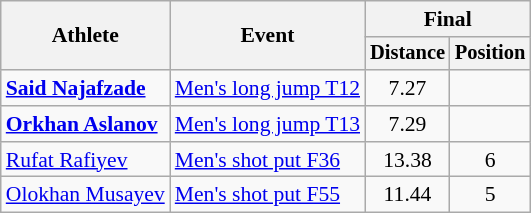<table class=wikitable style="font-size:90%">
<tr>
<th rowspan="2">Athlete</th>
<th rowspan="2">Event</th>
<th colspan="2">Final</th>
</tr>
<tr style="font-size:95%">
<th>Distance</th>
<th>Position</th>
</tr>
<tr align=center>
<td align=left><strong><a href='#'>Said Najafzade</a></strong></td>
<td align=left><a href='#'>Men's long jump T12</a></td>
<td>7.27</td>
<td></td>
</tr>
<tr align=center>
<td align=left><strong><a href='#'>Orkhan Aslanov</a></strong></td>
<td align=left><a href='#'>Men's long jump T13</a></td>
<td>7.29</td>
<td></td>
</tr>
<tr align=center>
<td align=left><a href='#'>Rufat Rafiyev</a></td>
<td align=left><a href='#'>Men's shot put F36</a></td>
<td>13.38</td>
<td>6</td>
</tr>
<tr align=center>
<td align=left><a href='#'>Olokhan Musayev</a></td>
<td align=left><a href='#'>Men's shot put F55</a></td>
<td>11.44</td>
<td>5</td>
</tr>
</table>
